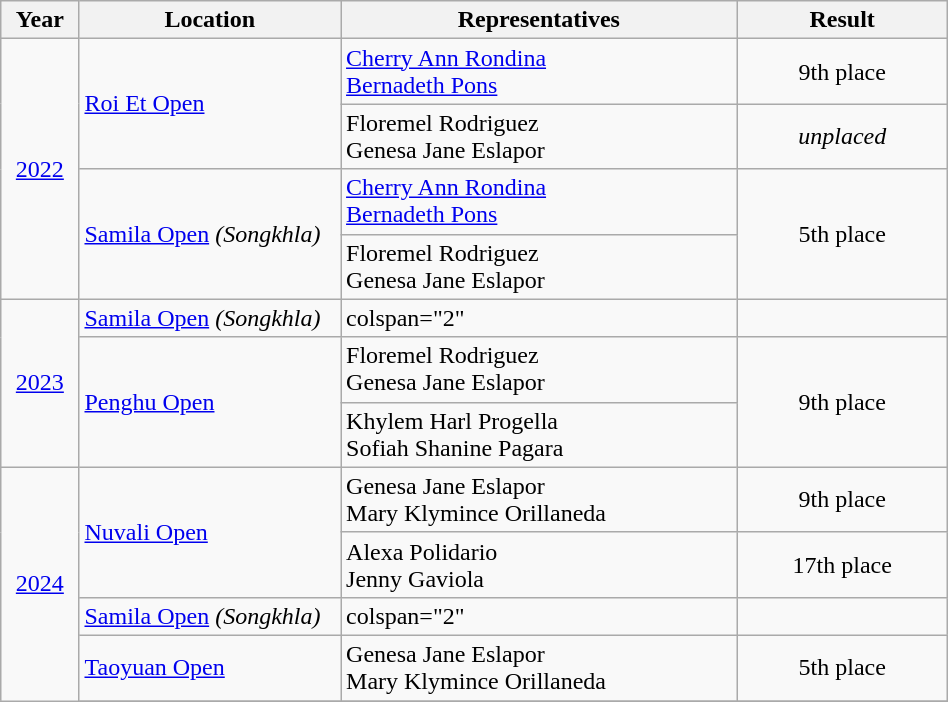<table class="wikitable" style="font-size:100%; width:50%;">
<tr>
<th style= "align=center; width:10em;">Year</th>
<th style= "align=center; width:65em;">Location</th>
<th style= "align=center; width:100em;">Representatives</th>
<th style= "align=center; width:50em;">Result</th>
</tr>
<tr>
<td rowspan=4 align=center><a href='#'>2022</a></td>
<td rowspan=2> <a href='#'>Roi Et Open</a></td>
<td><a href='#'>Cherry Ann Rondina</a> <br> <a href='#'>Bernadeth Pons</a></td>
<td align=center>9th place</td>
</tr>
<tr>
<td>Floremel Rodriguez <br> Genesa Jane Eslapor</td>
<td align=center><em>unplaced</em></td>
</tr>
<tr>
<td rowspan=2> <a href='#'>Samila Open</a> <em>(Songkhla)</em></td>
<td><a href='#'>Cherry Ann Rondina</a> <br> <a href='#'>Bernadeth Pons</a></td>
<td rowspan=2 align=center>5th place</td>
</tr>
<tr>
<td>Floremel Rodriguez <br> Genesa Jane Eslapor</td>
</tr>
<tr>
<td rowspan=3 align=center><a href='#'>2023</a></td>
<td> <a href='#'>Samila Open</a> <em>(Songkhla)</em></td>
<td>colspan="2" <small>  </small></td>
</tr>
<tr>
<td rowspan=2> <a href='#'>Penghu Open</a></td>
<td>Floremel Rodriguez <br> Genesa Jane Eslapor</td>
<td rowspan=2 align=center>9th place</td>
</tr>
<tr>
<td>Khylem Harl Progella <br> Sofiah Shanine Pagara</td>
</tr>
<tr>
<td rowspan=7 align=center><a href='#'>2024</a></td>
<td rowspan=2> <a href='#'>Nuvali Open</a></td>
<td>Genesa Jane Eslapor <br> Mary Klymince Orillaneda</td>
<td align=center>9th place</td>
</tr>
<tr>
<td>Alexa Polidario <br> Jenny Gaviola</td>
<td align=center>17th place</td>
</tr>
<tr>
<td> <a href='#'>Samila Open</a> <em>(Songkhla)</em></td>
<td>colspan="2" <small>  </small></td>
</tr>
<tr>
<td> <a href='#'>Taoyuan Open</a></td>
<td>Genesa Jane Eslapor <br> Mary Klymince Orillaneda</td>
<td align=center>5th place</td>
</tr>
<tr>
</tr>
</table>
